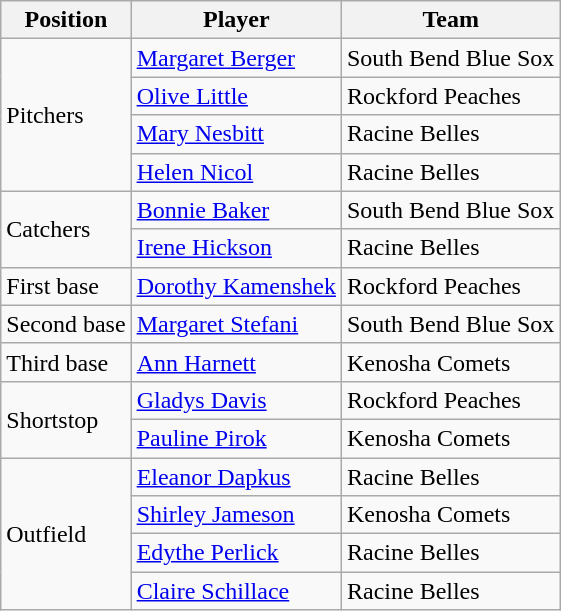<table class="wikitable">
<tr>
<th>Position</th>
<th>Player</th>
<th>Team</th>
</tr>
<tr>
<td rowspan=4>Pitchers</td>
<td><a href='#'>Margaret Berger</a></td>
<td>South Bend Blue Sox</td>
</tr>
<tr>
<td><a href='#'>Olive Little</a></td>
<td>Rockford Peaches</td>
</tr>
<tr>
<td><a href='#'>Mary Nesbitt</a></td>
<td>Racine Belles</td>
</tr>
<tr>
<td><a href='#'>Helen Nicol</a></td>
<td>Racine Belles</td>
</tr>
<tr>
<td rowspan=2>Catchers</td>
<td><a href='#'>Bonnie Baker</a></td>
<td>South Bend Blue Sox</td>
</tr>
<tr>
<td><a href='#'>Irene Hickson</a></td>
<td>Racine Belles</td>
</tr>
<tr>
<td>First base</td>
<td><a href='#'>Dorothy Kamenshek</a></td>
<td>Rockford Peaches</td>
</tr>
<tr>
<td>Second base</td>
<td><a href='#'>Margaret Stefani</a></td>
<td>South Bend Blue Sox</td>
</tr>
<tr>
<td>Third base</td>
<td><a href='#'>Ann Harnett</a></td>
<td>Kenosha Comets</td>
</tr>
<tr>
<td rowspan=2>Shortstop</td>
<td><a href='#'>Gladys Davis</a></td>
<td>Rockford Peaches</td>
</tr>
<tr>
<td><a href='#'>Pauline Pirok</a></td>
<td>Kenosha Comets</td>
</tr>
<tr>
<td rowspan=4>Outfield</td>
<td><a href='#'>Eleanor Dapkus</a></td>
<td>Racine Belles</td>
</tr>
<tr>
<td><a href='#'>Shirley Jameson</a></td>
<td>Kenosha Comets</td>
</tr>
<tr>
<td><a href='#'>Edythe Perlick</a></td>
<td>Racine Belles</td>
</tr>
<tr>
<td><a href='#'>Claire Schillace</a></td>
<td>Racine Belles</td>
</tr>
</table>
